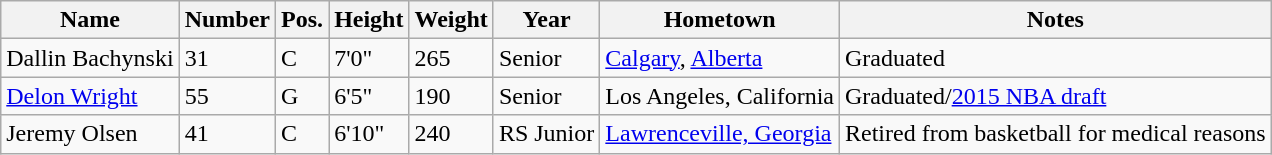<table class="wikitable sortable" border="1">
<tr>
<th>Name</th>
<th>Number</th>
<th>Pos.</th>
<th>Height</th>
<th>Weight</th>
<th>Year</th>
<th>Hometown</th>
<th class="unsortable">Notes</th>
</tr>
<tr>
<td sortname>Dallin Bachynski</td>
<td>31</td>
<td>C</td>
<td>7'0"</td>
<td>265</td>
<td>Senior</td>
<td><a href='#'>Calgary</a>, <a href='#'>Alberta</a></td>
<td>Graduated</td>
</tr>
<tr>
<td sortname><a href='#'>Delon Wright</a></td>
<td>55</td>
<td>G</td>
<td>6'5"</td>
<td>190</td>
<td>Senior</td>
<td>Los Angeles, California</td>
<td>Graduated/<a href='#'>2015 NBA draft</a></td>
</tr>
<tr>
<td sortname>Jeremy Olsen</td>
<td>41</td>
<td>C</td>
<td>6'10"</td>
<td>240</td>
<td>RS Junior</td>
<td><a href='#'>Lawrenceville, Georgia</a></td>
<td>Retired from basketball for medical reasons</td>
</tr>
</table>
